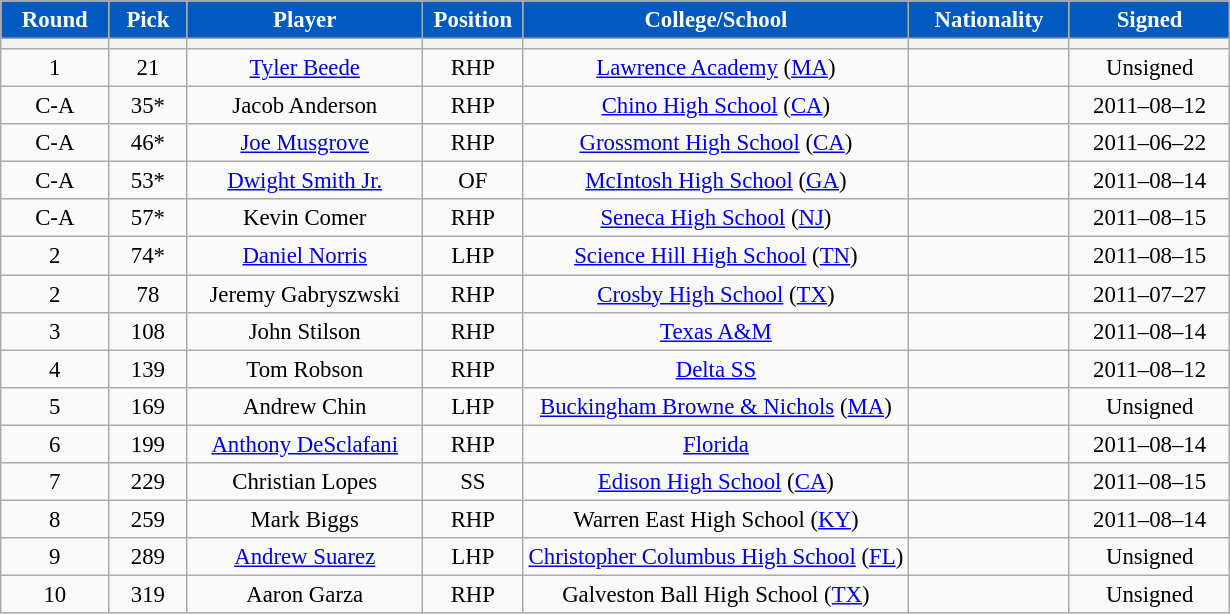<table class="wikitable" style="font-size: 95%; text-align: center;">
<tr>
<th style="background:#005ac0; color:white;">Round</th>
<th style="background:#005ac0; color:white;">Pick</th>
<th style="background:#005ac0; color:white;">Player</th>
<th style="background:#005ac0; color:white;">Position</th>
<th style="background:#005ac0; color:white;">College/School</th>
<th style="background:#005ac0; color:white;">Nationality</th>
<th style="background:#005ac0; color:white;">Signed</th>
</tr>
<tr>
<th width="65"></th>
<th width="45"></th>
<th style="width:150px;"></th>
<th width="60"></th>
<th style="width:250px;"></th>
<th style="width:100px;"></th>
<th style="width:100px;"></th>
</tr>
<tr>
<td>1</td>
<td>21</td>
<td><a href='#'>Tyler Beede</a></td>
<td>RHP</td>
<td><a href='#'>Lawrence Academy</a> (<a href='#'>MA</a>)</td>
<td></td>
<td>Unsigned</td>
</tr>
<tr>
<td>C-A</td>
<td>35*</td>
<td>Jacob Anderson</td>
<td>RHP</td>
<td><a href='#'>Chino High School</a> (<a href='#'>CA</a>)</td>
<td></td>
<td>2011–08–12</td>
</tr>
<tr>
<td>C-A</td>
<td>46*</td>
<td><a href='#'>Joe Musgrove</a></td>
<td>RHP</td>
<td><a href='#'>Grossmont High School</a> (<a href='#'>CA</a>)</td>
<td></td>
<td>2011–06–22</td>
</tr>
<tr>
<td>C-A</td>
<td>53*</td>
<td><a href='#'>Dwight Smith Jr.</a></td>
<td>OF</td>
<td><a href='#'>McIntosh High School</a> (<a href='#'>GA</a>)</td>
<td></td>
<td>2011–08–14</td>
</tr>
<tr>
<td>C-A</td>
<td>57*</td>
<td>Kevin Comer</td>
<td>RHP</td>
<td><a href='#'>Seneca High School</a> (<a href='#'>NJ</a>)</td>
<td></td>
<td>2011–08–15</td>
</tr>
<tr>
<td>2</td>
<td>74*</td>
<td><a href='#'>Daniel Norris</a></td>
<td>LHP</td>
<td><a href='#'>Science Hill High School</a> (<a href='#'>TN</a>)</td>
<td></td>
<td>2011–08–15</td>
</tr>
<tr>
<td>2</td>
<td>78</td>
<td>Jeremy Gabryszwski</td>
<td>RHP</td>
<td><a href='#'>Crosby High School</a> (<a href='#'>TX</a>)</td>
<td></td>
<td>2011–07–27</td>
</tr>
<tr>
<td>3</td>
<td>108</td>
<td>John Stilson</td>
<td>RHP</td>
<td><a href='#'>Texas A&M</a></td>
<td></td>
<td>2011–08–14</td>
</tr>
<tr>
<td>4</td>
<td>139</td>
<td>Tom Robson</td>
<td>RHP</td>
<td><a href='#'>Delta SS</a></td>
<td></td>
<td>2011–08–12</td>
</tr>
<tr>
<td>5</td>
<td>169</td>
<td>Andrew Chin</td>
<td>LHP</td>
<td><a href='#'>Buckingham Browne & Nichols</a> (<a href='#'>MA</a>)</td>
<td></td>
<td>Unsigned</td>
</tr>
<tr>
<td>6</td>
<td>199</td>
<td><a href='#'>Anthony DeSclafani</a></td>
<td>RHP</td>
<td><a href='#'>Florida</a></td>
<td></td>
<td>2011–08–14</td>
</tr>
<tr>
<td>7</td>
<td>229</td>
<td>Christian Lopes</td>
<td>SS</td>
<td><a href='#'>Edison High School</a> (<a href='#'>CA</a>)</td>
<td></td>
<td>2011–08–15</td>
</tr>
<tr>
<td>8</td>
<td>259</td>
<td>Mark Biggs</td>
<td>RHP</td>
<td>Warren East High School (<a href='#'>KY</a>)</td>
<td></td>
<td>2011–08–14</td>
</tr>
<tr>
<td>9</td>
<td>289</td>
<td><a href='#'>Andrew Suarez</a></td>
<td>LHP</td>
<td><a href='#'>Christopher Columbus High School</a> (<a href='#'>FL</a>)</td>
<td></td>
<td>Unsigned</td>
</tr>
<tr>
<td>10</td>
<td>319</td>
<td>Aaron Garza</td>
<td>RHP</td>
<td>Galveston Ball High School (<a href='#'>TX</a>)</td>
<td></td>
<td>Unsigned</td>
</tr>
</table>
